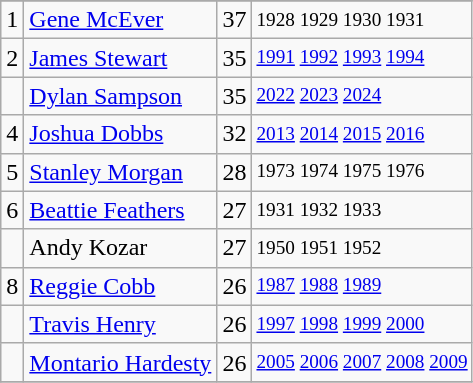<table class="wikitable">
<tr>
</tr>
<tr>
<td>1</td>
<td><a href='#'>Gene McEver</a></td>
<td>37</td>
<td style="font-size:80%;">1928 1929 1930 1931</td>
</tr>
<tr>
<td>2</td>
<td><a href='#'>James Stewart</a></td>
<td>35</td>
<td style="font-size:80%;"><a href='#'>1991</a> <a href='#'>1992</a> <a href='#'>1993</a> <a href='#'>1994</a></td>
</tr>
<tr>
<td></td>
<td><a href='#'>Dylan Sampson</a></td>
<td>35</td>
<td style="font-size:80%;"><a href='#'>2022</a> <a href='#'>2023</a> <a href='#'>2024</a></td>
</tr>
<tr>
<td>4</td>
<td><a href='#'>Joshua Dobbs</a></td>
<td>32</td>
<td style="font-size:80%;"><a href='#'>2013</a> <a href='#'>2014</a> <a href='#'>2015</a> <a href='#'>2016</a></td>
</tr>
<tr>
<td>5</td>
<td><a href='#'>Stanley Morgan</a></td>
<td>28</td>
<td style="font-size:80%;">1973 1974 1975 1976</td>
</tr>
<tr>
<td>6</td>
<td><a href='#'>Beattie Feathers</a></td>
<td>27</td>
<td style="font-size:80%;">1931 1932 1933</td>
</tr>
<tr>
<td></td>
<td>Andy Kozar</td>
<td>27</td>
<td style="font-size:80%;">1950 1951 1952</td>
</tr>
<tr>
<td>8</td>
<td><a href='#'>Reggie Cobb</a></td>
<td>26</td>
<td style="font-size:80%;"><a href='#'>1987</a> <a href='#'>1988</a> <a href='#'>1989</a></td>
</tr>
<tr>
<td></td>
<td><a href='#'>Travis Henry</a></td>
<td>26</td>
<td style="font-size:80%;"><a href='#'>1997</a> <a href='#'>1998</a> <a href='#'>1999</a> <a href='#'>2000</a></td>
</tr>
<tr>
<td></td>
<td><a href='#'>Montario Hardesty</a></td>
<td>26</td>
<td style="font-size:80%;"><a href='#'>2005</a> <a href='#'>2006</a> <a href='#'>2007</a> <a href='#'>2008</a> <a href='#'>2009</a></td>
</tr>
<tr>
</tr>
</table>
